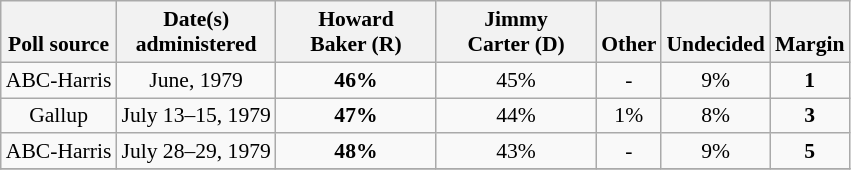<table class="wikitable sortable" style="text-align:center;font-size:90%;line-height:17px">
<tr valign= bottom>
<th>Poll source</th>
<th>Date(s)<br>administered</th>
<th class="unsortable" style="width:100px;">Howard<br>Baker (R)</th>
<th class="unsortable" style="width:100px;">Jimmy<br>Carter (D)</th>
<th class="unsortable">Other</th>
<th class="unsortable">Undecided</th>
<th>Margin</th>
</tr>
<tr>
<td align="center">ABC-Harris</td>
<td align="center">June, 1979</td>
<td><strong>46%</strong></td>
<td align="center">45%</td>
<td align="center">-</td>
<td align="center">9%</td>
<td><strong>1</strong></td>
</tr>
<tr>
<td align="center">Gallup</td>
<td align="center">July 13–15, 1979</td>
<td><strong>47%</strong></td>
<td align="center">44%</td>
<td align="center">1%</td>
<td align="center">8%</td>
<td><strong>3</strong></td>
</tr>
<tr>
<td align="center">ABC-Harris</td>
<td align="center">July 28–29, 1979</td>
<td><strong>48%</strong></td>
<td align="center">43%</td>
<td align="center">-</td>
<td align="center">9%</td>
<td><strong>5</strong></td>
</tr>
<tr>
</tr>
</table>
